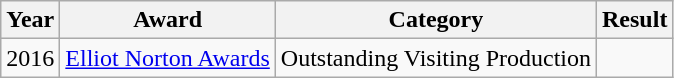<table class="wikitable">
<tr>
<th>Year</th>
<th>Award</th>
<th>Category</th>
<th>Result</th>
</tr>
<tr>
<td>2016</td>
<td><a href='#'>Elliot Norton Awards</a></td>
<td>Outstanding Visiting Production</td>
<td></td>
</tr>
</table>
